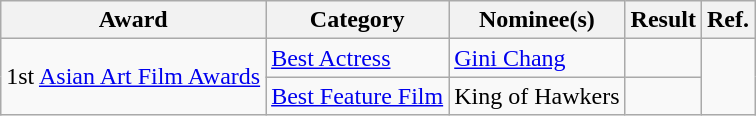<table class="wikitable plainrowheaders">
<tr>
<th>Award</th>
<th>Category</th>
<th>Nominee(s)</th>
<th>Result</th>
<th>Ref.</th>
</tr>
<tr>
<td rowspan="4">1st <a href='#'>Asian Art Film Awards</a></td>
<td><a href='#'>Best Actress</a></td>
<td><a href='#'>Gini Chang</a></td>
<td></td>
<td align="center" rowspan="4"></td>
</tr>
<tr>
<td><a href='#'>Best Feature Film</a></td>
<td>King of Hawkers</td>
<td></td>
</tr>
</table>
